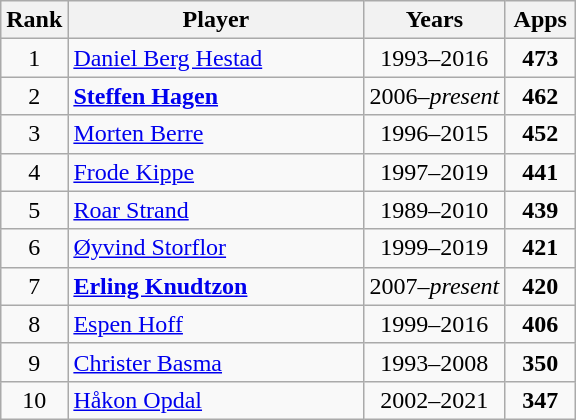<table class="wikitable sortable" style="text-align:center">
<tr>
<th style="width:20px" abbr="Position">Rank</th>
<th style="width:190px;">Player</th>
<th>Years</th>
<th style="width:40px" abbr="Appearances">Apps</th>
</tr>
<tr>
<td>1</td>
<td style="text-align:left;"> <a href='#'>Daniel Berg Hestad</a></td>
<td>1993–2016</td>
<td><strong>473</strong></td>
</tr>
<tr>
<td>2</td>
<td style="text-align:left;"> <strong><a href='#'>Steffen Hagen</a></strong></td>
<td>2006–<em>present</em></td>
<td><strong>462</strong></td>
</tr>
<tr>
<td>3</td>
<td style="text-align:left;"> <a href='#'>Morten Berre</a></td>
<td>1996–2015</td>
<td><strong>452</strong></td>
</tr>
<tr>
<td>4</td>
<td style="text-align:left;"> <a href='#'>Frode Kippe</a></td>
<td>1997–2019</td>
<td><strong>441</strong></td>
</tr>
<tr>
<td>5</td>
<td style="text-align:left;"> <a href='#'>Roar Strand</a></td>
<td>1989–2010</td>
<td><strong>439</strong></td>
</tr>
<tr>
<td>6</td>
<td style="text-align:left;"> <a href='#'>Øyvind Storflor</a></td>
<td>1999–2019</td>
<td><strong>421</strong></td>
</tr>
<tr>
<td>7</td>
<td style="text-align:left;"> <strong><a href='#'>Erling Knudtzon</a></strong></td>
<td>2007–<em>present</em></td>
<td><strong>420</strong></td>
</tr>
<tr>
<td>8</td>
<td style="text-align:left;"> <a href='#'>Espen Hoff</a></td>
<td>1999–2016</td>
<td><strong>406</strong></td>
</tr>
<tr>
<td>9</td>
<td style="text-align:left;"> <a href='#'>Christer Basma</a></td>
<td>1993–2008</td>
<td><strong>350</strong></td>
</tr>
<tr>
<td>10</td>
<td style="text-align:left;"> <a href='#'>Håkon Opdal</a></td>
<td>2002–2021</td>
<td><strong>347</strong></td>
</tr>
</table>
